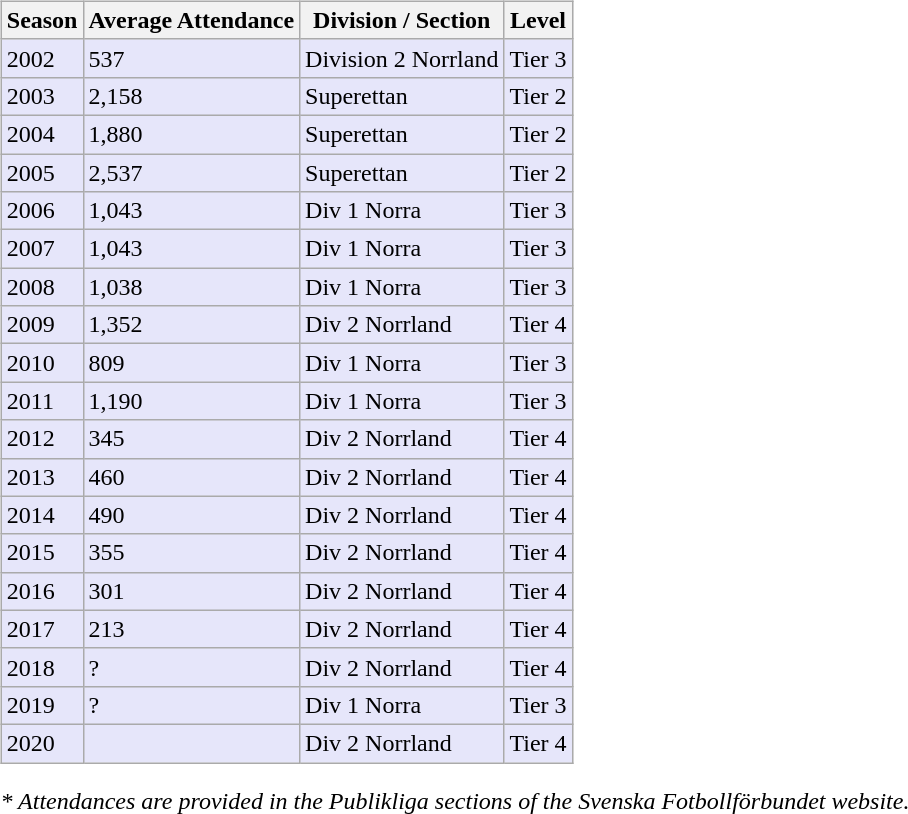<table>
<tr>
<td valign="top" width=0%><br><table class="wikitable">
<tr style="background:#f0f6fa;">
<th><strong>Season</strong></th>
<th><strong>Average Attendance</strong></th>
<th><strong>Division / Section</strong></th>
<th><strong>Level</strong></th>
</tr>
<tr>
<td style="background:#E6E6FA;">2002</td>
<td style="background:#E6E6FA;">537</td>
<td style="background:#E6E6FA;">Division 2 Norrland</td>
<td style="background:#E6E6FA;">Tier 3</td>
</tr>
<tr>
<td style="background:#E6E6FA;">2003</td>
<td style="background:#E6E6FA;">2,158</td>
<td style="background:#E6E6FA;">Superettan</td>
<td style="background:#E6E6FA;">Tier 2</td>
</tr>
<tr>
<td style="background:#E6E6FA;">2004</td>
<td style="background:#E6E6FA;">1,880</td>
<td style="background:#E6E6FA;">Superettan</td>
<td style="background:#E6E6FA;">Tier 2</td>
</tr>
<tr>
<td style="background:#E6E6FA;">2005</td>
<td style="background:#E6E6FA;">2,537</td>
<td style="background:#E6E6FA;">Superettan</td>
<td style="background:#E6E6FA;">Tier 2</td>
</tr>
<tr>
<td style="background:#E6E6FA;">2006</td>
<td style="background:#E6E6FA;">1,043</td>
<td style="background:#E6E6FA;">Div 1 Norra</td>
<td style="background:#E6E6FA;">Tier 3</td>
</tr>
<tr>
<td style="background:#E6E6FA;">2007</td>
<td style="background:#E6E6FA;">1,043</td>
<td style="background:#E6E6FA;">Div 1 Norra</td>
<td style="background:#E6E6FA;">Tier 3</td>
</tr>
<tr>
<td style="background:#E6E6FA;">2008</td>
<td style="background:#E6E6FA;">1,038</td>
<td style="background:#E6E6FA;">Div 1 Norra</td>
<td style="background:#E6E6FA;">Tier 3</td>
</tr>
<tr>
<td style="background:#E6E6FA;">2009</td>
<td style="background:#E6E6FA;">1,352</td>
<td style="background:#E6E6FA;">Div 2 Norrland</td>
<td style="background:#E6E6FA;">Tier 4</td>
</tr>
<tr>
<td style="background:#E6E6FA;">2010</td>
<td style="background:#E6E6FA;">809</td>
<td style="background:#E6E6FA;">Div 1 Norra</td>
<td style="background:#E6E6FA;">Tier 3</td>
</tr>
<tr>
<td style="background:#E6E6FA;">2011</td>
<td style="background:#E6E6FA;">1,190</td>
<td style="background:#E6E6FA;">Div 1 Norra</td>
<td style="background:#E6E6FA;">Tier 3</td>
</tr>
<tr>
<td style="background:#E6E6FA;">2012</td>
<td style="background:#E6E6FA;">345</td>
<td style="background:#E6E6FA;">Div 2 Norrland</td>
<td style="background:#E6E6FA;">Tier 4</td>
</tr>
<tr>
<td style="background:#E6E6FA;">2013</td>
<td style="background:#E6E6FA;">460</td>
<td style="background:#E6E6FA;">Div 2 Norrland</td>
<td style="background:#E6E6FA;">Tier 4</td>
</tr>
<tr>
<td style="background:#E6E6FA;">2014</td>
<td style="background:#E6E6FA;">490</td>
<td style="background:#E6E6FA;">Div 2 Norrland</td>
<td style="background:#E6E6FA;">Tier 4</td>
</tr>
<tr>
<td style="background:#E6E6FA;">2015</td>
<td style="background:#E6E6FA;">355</td>
<td style="background:#E6E6FA;">Div 2 Norrland</td>
<td style="background:#E6E6FA;">Tier 4</td>
</tr>
<tr>
<td style="background:#E6E6FA;">2016</td>
<td style="background:#E6E6FA;">301</td>
<td style="background:#E6E6FA;">Div 2 Norrland</td>
<td style="background:#E6E6FA;">Tier 4</td>
</tr>
<tr>
<td style="background:#E6E6FA;">2017</td>
<td style="background:#E6E6FA;">213</td>
<td style="background:#E6E6FA;">Div 2 Norrland</td>
<td style="background:#E6E6FA;">Tier 4</td>
</tr>
<tr>
<td style="background:#E6E6FA;">2018</td>
<td style="background:#E6E6FA;">?</td>
<td style="background:#E6E6FA;">Div 2 Norrland</td>
<td style="background:#E6E6FA;">Tier 4</td>
</tr>
<tr>
<td style="background:#E6E6FA;">2019</td>
<td style="background:#E6E6FA;">?</td>
<td style="background:#E6E6FA;">Div 1 Norra</td>
<td style="background:#E6E6FA;">Tier 3</td>
</tr>
<tr>
<td style="background:#E6E6FA;">2020</td>
<td style="background:#E6E6FA;"></td>
<td style="background:#E6E6FA;">Div 2 Norrland</td>
<td style="background:#E6E6FA;">Tier 4</td>
</tr>
</table>
<em>* Attendances are provided in the Publikliga sections of the Svenska Fotbollförbundet website.</em></td>
</tr>
</table>
